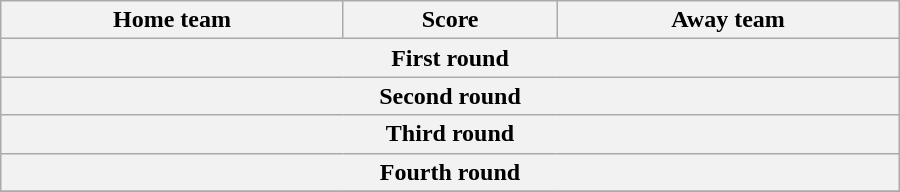<table class="wikitable" style="text-align: center; width:600px">
<tr>
<th scope="col" width="230px">Home team</th>
<th scope="col" width="140px">Score</th>
<th scope="col" width="230px">Away team</th>
</tr>
<tr>
<th colspan="3">First round<br>

</th>
</tr>
<tr>
<th colspan="3">Second round<br>


</th>
</tr>
<tr>
<th colspan="3">Third round<br>
</th>
</tr>
<tr>
<th colspan="3">Fourth round<br></th>
</tr>
<tr>
</tr>
</table>
